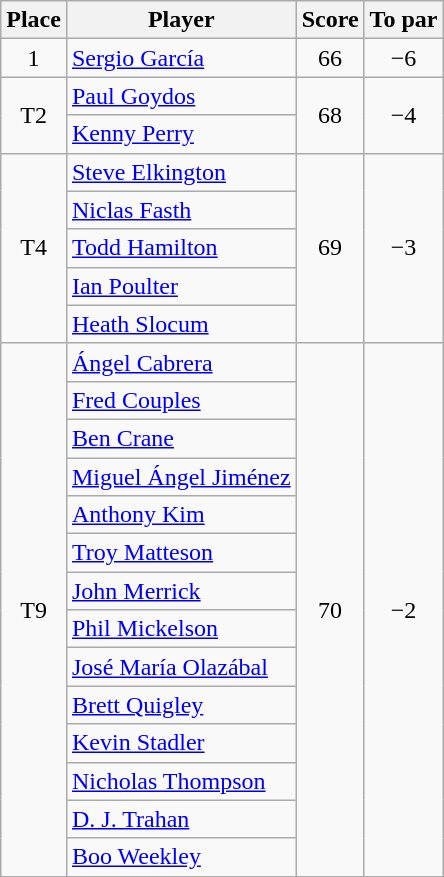<table class="wikitable">
<tr>
<th>Place</th>
<th>Player</th>
<th>Score</th>
<th>To par</th>
</tr>
<tr>
<td align=center>1</td>
<td> <a href='#'>Sergio García</a></td>
<td align=center>66</td>
<td align=center>−6</td>
</tr>
<tr>
<td align=center rowspan="2">T2</td>
<td> <a href='#'>Paul Goydos</a></td>
<td rowspan="2" align=center>68</td>
<td rowspan="2" align=center>−4</td>
</tr>
<tr>
<td> <a href='#'>Kenny Perry</a></td>
</tr>
<tr>
<td align=center rowspan="5">T4</td>
<td> <a href='#'>Steve Elkington</a></td>
<td rowspan="5" align=center>69</td>
<td rowspan="5" align=center>−3</td>
</tr>
<tr>
<td> <a href='#'>Niclas Fasth</a></td>
</tr>
<tr>
<td> <a href='#'>Todd Hamilton</a></td>
</tr>
<tr>
<td> <a href='#'>Ian Poulter</a></td>
</tr>
<tr>
<td> <a href='#'>Heath Slocum</a></td>
</tr>
<tr>
<td align=center rowspan="14">T9</td>
<td> <a href='#'>Ángel Cabrera</a></td>
<td rowspan="14" align=center>70</td>
<td rowspan="14" align=center>−2</td>
</tr>
<tr>
<td> <a href='#'>Fred Couples</a></td>
</tr>
<tr>
<td> <a href='#'>Ben Crane</a></td>
</tr>
<tr>
<td> <a href='#'>Miguel Ángel Jiménez</a></td>
</tr>
<tr>
<td> <a href='#'>Anthony Kim</a></td>
</tr>
<tr>
<td> <a href='#'>Troy Matteson</a></td>
</tr>
<tr>
<td> <a href='#'>John Merrick</a></td>
</tr>
<tr>
<td> <a href='#'>Phil Mickelson</a></td>
</tr>
<tr>
<td> <a href='#'>José María Olazábal</a></td>
</tr>
<tr>
<td> <a href='#'>Brett Quigley</a></td>
</tr>
<tr>
<td> <a href='#'>Kevin Stadler</a></td>
</tr>
<tr>
<td> <a href='#'>Nicholas Thompson</a></td>
</tr>
<tr>
<td> <a href='#'>D. J. Trahan</a></td>
</tr>
<tr>
<td> <a href='#'>Boo Weekley</a></td>
</tr>
</table>
